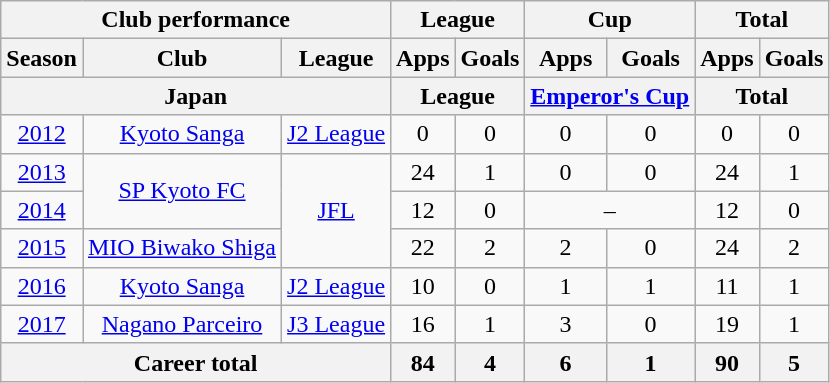<table class="wikitable" style="text-align:center">
<tr>
<th colspan=3>Club performance</th>
<th colspan=2>League</th>
<th colspan=2>Cup</th>
<th colspan=2>Total</th>
</tr>
<tr>
<th>Season</th>
<th>Club</th>
<th>League</th>
<th>Apps</th>
<th>Goals</th>
<th>Apps</th>
<th>Goals</th>
<th>Apps</th>
<th>Goals</th>
</tr>
<tr>
<th colspan=3>Japan</th>
<th colspan=2>League</th>
<th colspan=2><a href='#'>Emperor's Cup</a></th>
<th colspan=2>Total</th>
</tr>
<tr>
<td><a href='#'>2012</a></td>
<td><a href='#'>Kyoto Sanga</a></td>
<td><a href='#'>J2 League</a></td>
<td>0</td>
<td>0</td>
<td>0</td>
<td>0</td>
<td>0</td>
<td>0</td>
</tr>
<tr>
<td><a href='#'>2013</a></td>
<td rowspan="2"><a href='#'>SP Kyoto FC</a></td>
<td rowspan="3"><a href='#'>JFL</a></td>
<td>24</td>
<td>1</td>
<td>0</td>
<td>0</td>
<td>24</td>
<td>1</td>
</tr>
<tr>
<td><a href='#'>2014</a></td>
<td>12</td>
<td>0</td>
<td colspan="2">–</td>
<td>12</td>
<td>0</td>
</tr>
<tr>
<td><a href='#'>2015</a></td>
<td><a href='#'>MIO Biwako Shiga</a></td>
<td>22</td>
<td>2</td>
<td>2</td>
<td>0</td>
<td>24</td>
<td>2</td>
</tr>
<tr>
<td><a href='#'>2016</a></td>
<td><a href='#'>Kyoto Sanga</a></td>
<td><a href='#'>J2 League</a></td>
<td>10</td>
<td>0</td>
<td>1</td>
<td>1</td>
<td>11</td>
<td>1</td>
</tr>
<tr>
<td><a href='#'>2017</a></td>
<td rowspan="1"><a href='#'>Nagano Parceiro</a></td>
<td rowspan="1"><a href='#'>J3 League</a></td>
<td>16</td>
<td>1</td>
<td>3</td>
<td>0</td>
<td>19</td>
<td>1</td>
</tr>
<tr>
<th colspan=3>Career total</th>
<th>84</th>
<th>4</th>
<th>6</th>
<th>1</th>
<th>90</th>
<th>5</th>
</tr>
</table>
